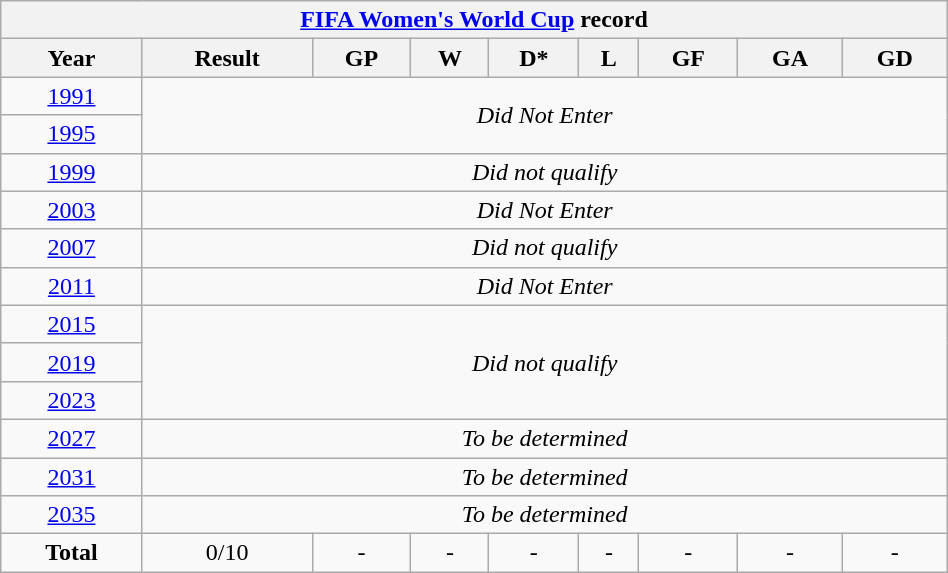<table class="wikitable" style="text-align: center; width:50%;">
<tr>
<th colspan=9><a href='#'>FIFA Women's World Cup</a> record</th>
</tr>
<tr>
<th>Year</th>
<th>Result</th>
<th>GP</th>
<th>W</th>
<th>D*</th>
<th>L</th>
<th>GF</th>
<th>GA</th>
<th>GD</th>
</tr>
<tr>
<td> <a href='#'>1991</a></td>
<td colspan=8 rowspan=2><em>Did Not Enter</em></td>
</tr>
<tr>
<td> <a href='#'>1995</a></td>
</tr>
<tr>
<td> <a href='#'>1999</a></td>
<td colspan=8><em>Did not qualify</em></td>
</tr>
<tr>
<td> <a href='#'>2003</a></td>
<td colspan=8><em>Did Not Enter</em></td>
</tr>
<tr>
<td> <a href='#'>2007</a></td>
<td colspan=8><em>Did not qualify</em></td>
</tr>
<tr>
<td> <a href='#'>2011</a></td>
<td colspan=8><em>Did Not Enter</em></td>
</tr>
<tr>
<td> <a href='#'>2015</a></td>
<td colspan=8 rowspan=3><em>Did not qualify</em></td>
</tr>
<tr>
<td> <a href='#'>2019</a></td>
</tr>
<tr>
<td> <a href='#'>2023</a></td>
</tr>
<tr>
<td> <a href='#'>2027</a></td>
<td colspan=8><em>To be determined</em></td>
</tr>
<tr>
<td> <a href='#'>2031</a></td>
<td colspan=8><em>To be determined</em></td>
</tr>
<tr>
<td> <a href='#'>2035</a></td>
<td colspan=8><em>To be determined</em></td>
</tr>
<tr>
<td><strong>Total</strong></td>
<td>0/10</td>
<td>-</td>
<td>-</td>
<td>-</td>
<td>-</td>
<td>-</td>
<td>-</td>
<td>-</td>
</tr>
</table>
